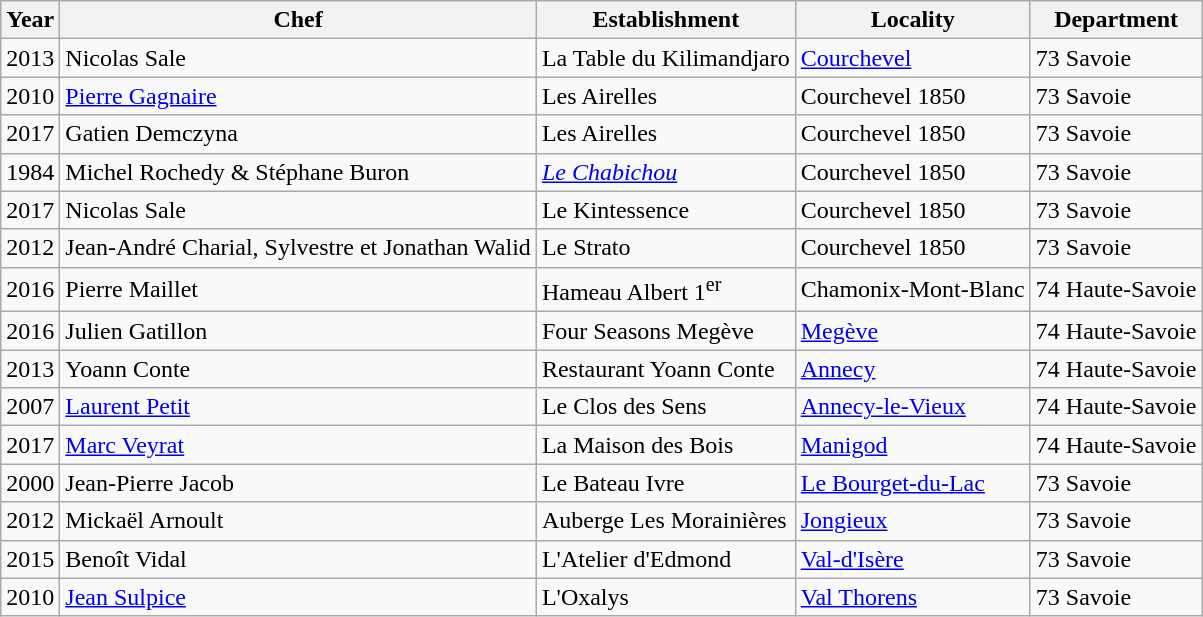<table class="wikitable">
<tr>
<th>Year</th>
<th>Chef</th>
<th>Establishment</th>
<th>Locality</th>
<th>Department</th>
</tr>
<tr>
<td>2013</td>
<td>Nicolas Sale</td>
<td>La Table du Kilimandjaro</td>
<td><a href='#'>Courchevel</a></td>
<td>73 Savoie</td>
</tr>
<tr>
<td>2010</td>
<td><a href='#'>Pierre Gagnaire</a></td>
<td>Les Airelles</td>
<td>Courchevel 1850</td>
<td>73 Savoie</td>
</tr>
<tr>
<td>2017</td>
<td>Gatien Demczyna</td>
<td>Les Airelles</td>
<td>Courchevel 1850</td>
<td>73 Savoie</td>
</tr>
<tr>
<td>1984</td>
<td>Michel Rochedy & Stéphane Buron</td>
<td><em><a href='#'>Le Chabichou</a></em></td>
<td>Courchevel 1850</td>
<td>73 Savoie</td>
</tr>
<tr>
<td>2017</td>
<td>Nicolas Sale</td>
<td>Le Kintessence</td>
<td>Courchevel 1850</td>
<td>73 Savoie</td>
</tr>
<tr>
<td>2012</td>
<td>Jean-André Charial, Sylvestre et Jonathan Walid</td>
<td>Le Strato</td>
<td>Courchevel 1850</td>
<td>73 Savoie</td>
</tr>
<tr>
<td>2016</td>
<td>Pierre Maillet</td>
<td>Hameau Albert <abbr>1<sup>er</sup></abbr></td>
<td>Chamonix-Mont-Blanc</td>
<td>74 Haute-Savoie</td>
</tr>
<tr>
<td>2016</td>
<td>Julien Gatillon</td>
<td>Four Seasons Megève</td>
<td><a href='#'>Megève</a></td>
<td>74 Haute-Savoie</td>
</tr>
<tr>
<td>2013</td>
<td>Yoann Conte</td>
<td>Restaurant Yoann Conte</td>
<td><a href='#'>Annecy</a></td>
<td>74 Haute-Savoie</td>
</tr>
<tr>
<td>2007</td>
<td><a href='#'>Laurent Petit</a></td>
<td>Le Clos des Sens</td>
<td><a href='#'>Annecy-le-Vieux</a></td>
<td>74 Haute-Savoie</td>
</tr>
<tr>
<td>2017</td>
<td><a href='#'>Marc Veyrat</a></td>
<td>La Maison des Bois</td>
<td><a href='#'>Manigod</a></td>
<td>74 Haute-Savoie</td>
</tr>
<tr>
<td>2000</td>
<td>Jean-Pierre Jacob</td>
<td>Le Bateau Ivre</td>
<td><a href='#'>Le Bourget-du-Lac</a></td>
<td>73 Savoie</td>
</tr>
<tr>
<td>2012</td>
<td>Mickaël Arnoult</td>
<td>Auberge Les Morainières</td>
<td><a href='#'>Jongieux</a></td>
<td>73 Savoie</td>
</tr>
<tr>
<td>2015</td>
<td>Benoît Vidal</td>
<td>L'Atelier d'Edmond</td>
<td><a href='#'>Val-d'Isère</a></td>
<td>73 Savoie</td>
</tr>
<tr>
<td>2010</td>
<td><a href='#'>Jean Sulpice</a></td>
<td>L'Oxalys</td>
<td><a href='#'>Val Thorens</a></td>
<td>73 Savoie</td>
</tr>
</table>
